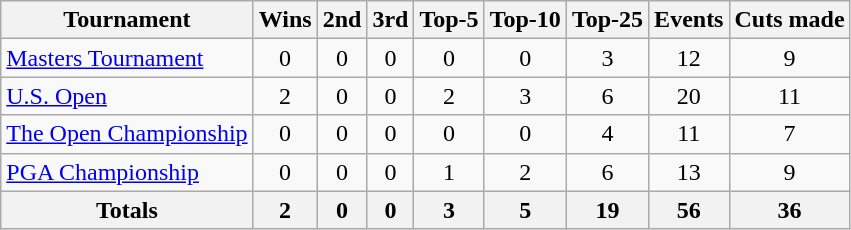<table class=wikitable style=text-align:center>
<tr>
<th>Tournament</th>
<th>Wins</th>
<th>2nd</th>
<th>3rd</th>
<th>Top-5</th>
<th>Top-10</th>
<th>Top-25</th>
<th>Events</th>
<th>Cuts made</th>
</tr>
<tr>
<td align=left><a href='#'>Masters Tournament</a></td>
<td>0</td>
<td>0</td>
<td>0</td>
<td>0</td>
<td>0</td>
<td>3</td>
<td>12</td>
<td>9</td>
</tr>
<tr>
<td align=left><a href='#'>U.S. Open</a></td>
<td>2</td>
<td>0</td>
<td>0</td>
<td>2</td>
<td>3</td>
<td>6</td>
<td>20</td>
<td>11</td>
</tr>
<tr>
<td align=left><a href='#'>The Open Championship</a></td>
<td>0</td>
<td>0</td>
<td>0</td>
<td>0</td>
<td>0</td>
<td>4</td>
<td>11</td>
<td>7</td>
</tr>
<tr>
<td align=left><a href='#'>PGA Championship</a></td>
<td>0</td>
<td>0</td>
<td>0</td>
<td>1</td>
<td>2</td>
<td>6</td>
<td>13</td>
<td>9</td>
</tr>
<tr>
<th>Totals</th>
<th>2</th>
<th>0</th>
<th>0</th>
<th>3</th>
<th>5</th>
<th>19</th>
<th>56</th>
<th>36</th>
</tr>
</table>
